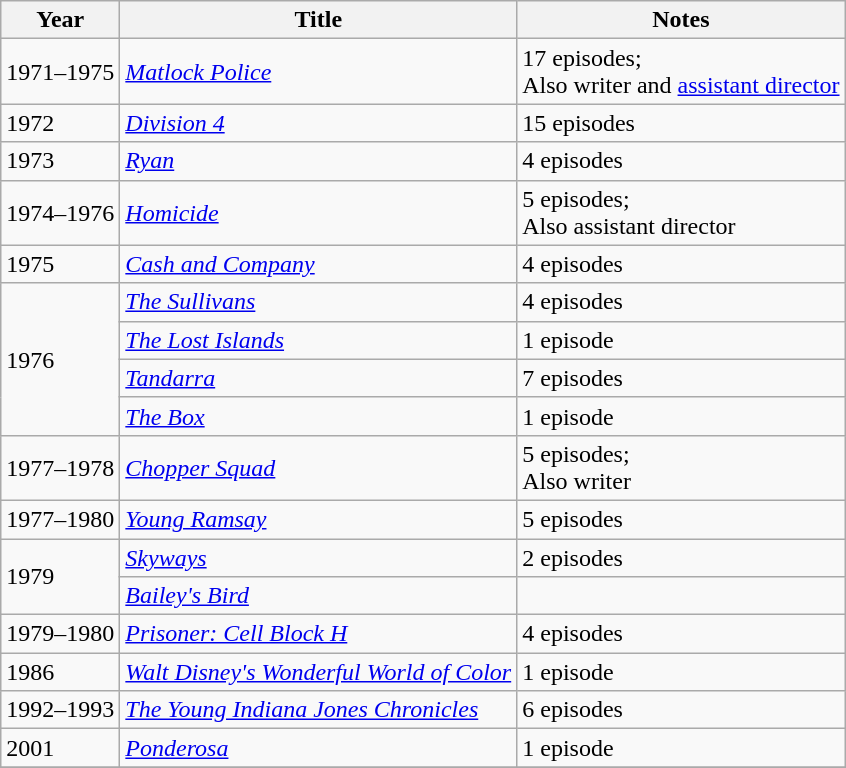<table class="wikitable">
<tr>
<th>Year</th>
<th>Title</th>
<th>Notes</th>
</tr>
<tr>
<td>1971–1975</td>
<td><em><a href='#'>Matlock Police</a></em></td>
<td>17 episodes;<br>Also writer and <a href='#'>assistant director</a></td>
</tr>
<tr>
<td>1972</td>
<td><em><a href='#'>Division 4</a></em></td>
<td>15 episodes</td>
</tr>
<tr>
<td>1973</td>
<td><em><a href='#'>Ryan</a></em></td>
<td>4 episodes</td>
</tr>
<tr>
<td>1974–1976</td>
<td><em><a href='#'>Homicide</a></em></td>
<td>5 episodes;<br>Also assistant director</td>
</tr>
<tr>
<td>1975</td>
<td><em><a href='#'>Cash and Company</a></em></td>
<td>4 episodes</td>
</tr>
<tr>
<td rowspan=4>1976</td>
<td><em><a href='#'>The Sullivans</a></em></td>
<td>4 episodes</td>
</tr>
<tr>
<td><em><a href='#'>The Lost Islands</a></em></td>
<td>1 episode</td>
</tr>
<tr>
<td><em><a href='#'>Tandarra</a></em></td>
<td>7 episodes</td>
</tr>
<tr>
<td><em><a href='#'>The Box</a></em></td>
<td>1 episode</td>
</tr>
<tr>
<td>1977–1978</td>
<td><em><a href='#'>Chopper Squad</a></em></td>
<td>5 episodes;<br>Also writer</td>
</tr>
<tr>
<td>1977–1980</td>
<td><em><a href='#'>Young Ramsay</a></em></td>
<td>5 episodes</td>
</tr>
<tr>
<td rowspan=2>1979</td>
<td><em><a href='#'>Skyways</a></em></td>
<td>2 episodes</td>
</tr>
<tr>
<td><em><a href='#'>Bailey's Bird</a></em></td>
<td></td>
</tr>
<tr>
<td>1979–1980</td>
<td><em><a href='#'>Prisoner: Cell Block H</a></em></td>
<td>4 episodes</td>
</tr>
<tr>
<td>1986</td>
<td><em><a href='#'>Walt Disney's Wonderful World of Color</a></em></td>
<td>1 episode</td>
</tr>
<tr>
<td>1992–1993</td>
<td><em><a href='#'>The Young Indiana Jones Chronicles</a></em></td>
<td>6 episodes</td>
</tr>
<tr>
<td>2001</td>
<td><em><a href='#'>Ponderosa</a></em></td>
<td>1 episode</td>
</tr>
<tr>
</tr>
</table>
